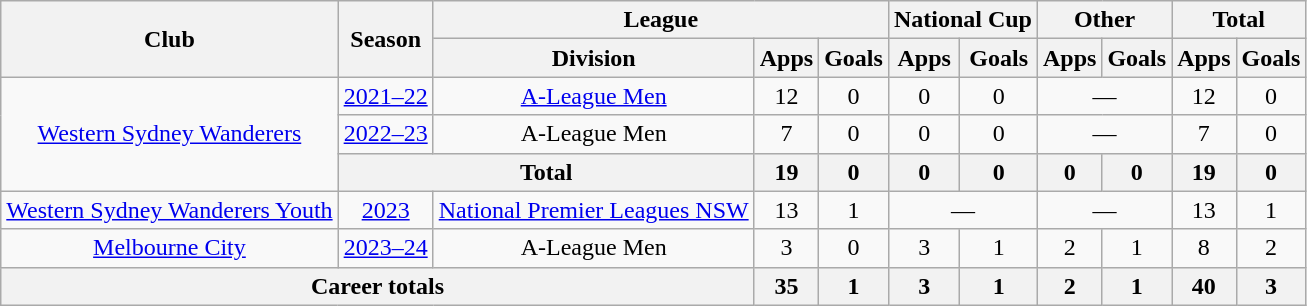<table class="wikitable" style="text-align:center">
<tr>
<th rowspan="2">Club</th>
<th rowspan="2">Season</th>
<th colspan="3">League</th>
<th colspan="2">National Cup</th>
<th colspan="2">Other</th>
<th colspan="2">Total</th>
</tr>
<tr>
<th>Division</th>
<th>Apps</th>
<th>Goals</th>
<th>Apps</th>
<th>Goals</th>
<th>Apps</th>
<th>Goals</th>
<th>Apps</th>
<th>Goals</th>
</tr>
<tr>
<td rowspan="3"><a href='#'>Western Sydney Wanderers</a></td>
<td><a href='#'>2021–22</a></td>
<td><a href='#'>A-League Men</a></td>
<td>12</td>
<td>0</td>
<td>0</td>
<td>0</td>
<td colspan="2">—</td>
<td>12</td>
<td>0</td>
</tr>
<tr>
<td><a href='#'>2022–23</a></td>
<td>A-League Men</td>
<td>7</td>
<td>0</td>
<td>0</td>
<td>0</td>
<td colspan="2">—</td>
<td>7</td>
<td>0</td>
</tr>
<tr>
<th colspan="2">Total</th>
<th>19</th>
<th>0</th>
<th>0</th>
<th>0</th>
<th>0</th>
<th>0</th>
<th>19</th>
<th>0</th>
</tr>
<tr>
<td><a href='#'>Western Sydney Wanderers Youth</a></td>
<td><a href='#'>2023</a></td>
<td><a href='#'>National Premier Leagues NSW</a></td>
<td>13</td>
<td>1</td>
<td colspan="2">—</td>
<td colspan="2">—</td>
<td>13</td>
<td>1</td>
</tr>
<tr>
<td><a href='#'>Melbourne City</a></td>
<td><a href='#'>2023–24</a></td>
<td>A-League Men</td>
<td>3</td>
<td>0</td>
<td>3</td>
<td>1</td>
<td>2</td>
<td>1</td>
<td>8</td>
<td>2</td>
</tr>
<tr>
<th colspan="3">Career totals</th>
<th>35</th>
<th>1</th>
<th>3</th>
<th>1</th>
<th>2</th>
<th>1</th>
<th>40</th>
<th>3</th>
</tr>
</table>
